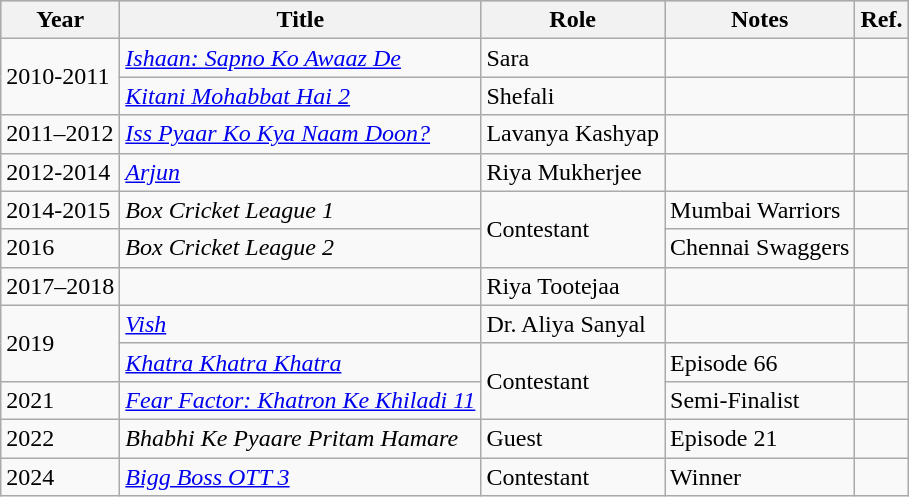<table class="wikitable sortable plainrowheaders">
<tr style="background:#ccc; text-align:center;">
<th scope="col">Year</th>
<th scope="col">Title</th>
<th scope="col">Role</th>
<th scope="col">Notes</th>
<th>Ref.</th>
</tr>
<tr>
<td rowspan="2">2010-2011</td>
<td scope="row"><em><a href='#'>Ishaan: Sapno Ko Awaaz De</a></em></td>
<td>Sara</td>
<td></td>
<td></td>
</tr>
<tr>
<td scope="row"><em><a href='#'>Kitani Mohabbat Hai 2</a></em></td>
<td>Shefali</td>
<td></td>
<td></td>
</tr>
<tr>
<td>2011–2012</td>
<td scope="row"><em><a href='#'>Iss Pyaar Ko Kya Naam Doon?</a></em></td>
<td>Lavanya Kashyap</td>
<td></td>
<td></td>
</tr>
<tr>
<td>2012-2014</td>
<td scope="row"><em><a href='#'>Arjun</a></em></td>
<td>Riya Mukherjee</td>
<td></td>
<td></td>
</tr>
<tr>
<td>2014-2015</td>
<td><em> Box Cricket League 1</em></td>
<td rowspan="2">Contestant</td>
<td>Mumbai Warriors</td>
<td></td>
</tr>
<tr>
<td>2016</td>
<td><em> Box Cricket League 2</em></td>
<td>Chennai Swaggers</td>
<td></td>
</tr>
<tr>
<td>2017–2018</td>
<td scope="row"></td>
<td>Riya Tootejaa</td>
<td></td>
<td></td>
</tr>
<tr>
<td rowspan="2">2019</td>
<td scope="row"><em><a href='#'>Vish</a></em></td>
<td>Dr. Aliya Sanyal</td>
<td></td>
<td></td>
</tr>
<tr>
<td><em><a href='#'>Khatra Khatra Khatra</a></em></td>
<td rowspan="2">Contestant</td>
<td>Episode 66</td>
<td></td>
</tr>
<tr>
<td>2021</td>
<td><em><a href='#'>Fear Factor: Khatron Ke Khiladi 11</a></em></td>
<td>Semi-Finalist</td>
<td></td>
</tr>
<tr>
<td>2022</td>
<td><em>Bhabhi Ke Pyaare Pritam Hamare</em></td>
<td>Guest</td>
<td>Episode 21</td>
<td></td>
</tr>
<tr>
<td>2024</td>
<td><em><a href='#'>Bigg Boss OTT 3</a></em></td>
<td>Contestant</td>
<td>Winner</td>
<td Colur "bg gold"></td>
</tr>
</table>
